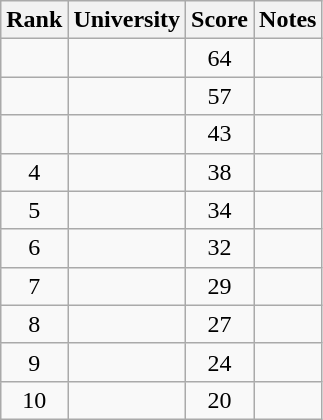<table class="wikitable sortable" style="text-align:center">
<tr>
<th>Rank</th>
<th>University</th>
<th>Score</th>
<th>Notes</th>
</tr>
<tr>
<td></td>
<td></td>
<td>64</td>
<td></td>
</tr>
<tr>
<td></td>
<td></td>
<td>57</td>
<td></td>
</tr>
<tr>
<td></td>
<td></td>
<td>43</td>
<td></td>
</tr>
<tr>
<td>4</td>
<td></td>
<td>38</td>
<td></td>
</tr>
<tr>
<td>5</td>
<td></td>
<td>34</td>
<td></td>
</tr>
<tr>
<td>6</td>
<td></td>
<td>32</td>
<td></td>
</tr>
<tr>
<td>7</td>
<td></td>
<td>29</td>
<td></td>
</tr>
<tr>
<td>8</td>
<td></td>
<td>27</td>
<td></td>
</tr>
<tr>
<td>9</td>
<td></td>
<td>24</td>
<td></td>
</tr>
<tr>
<td>10</td>
<td></td>
<td>20</td>
<td></td>
</tr>
</table>
